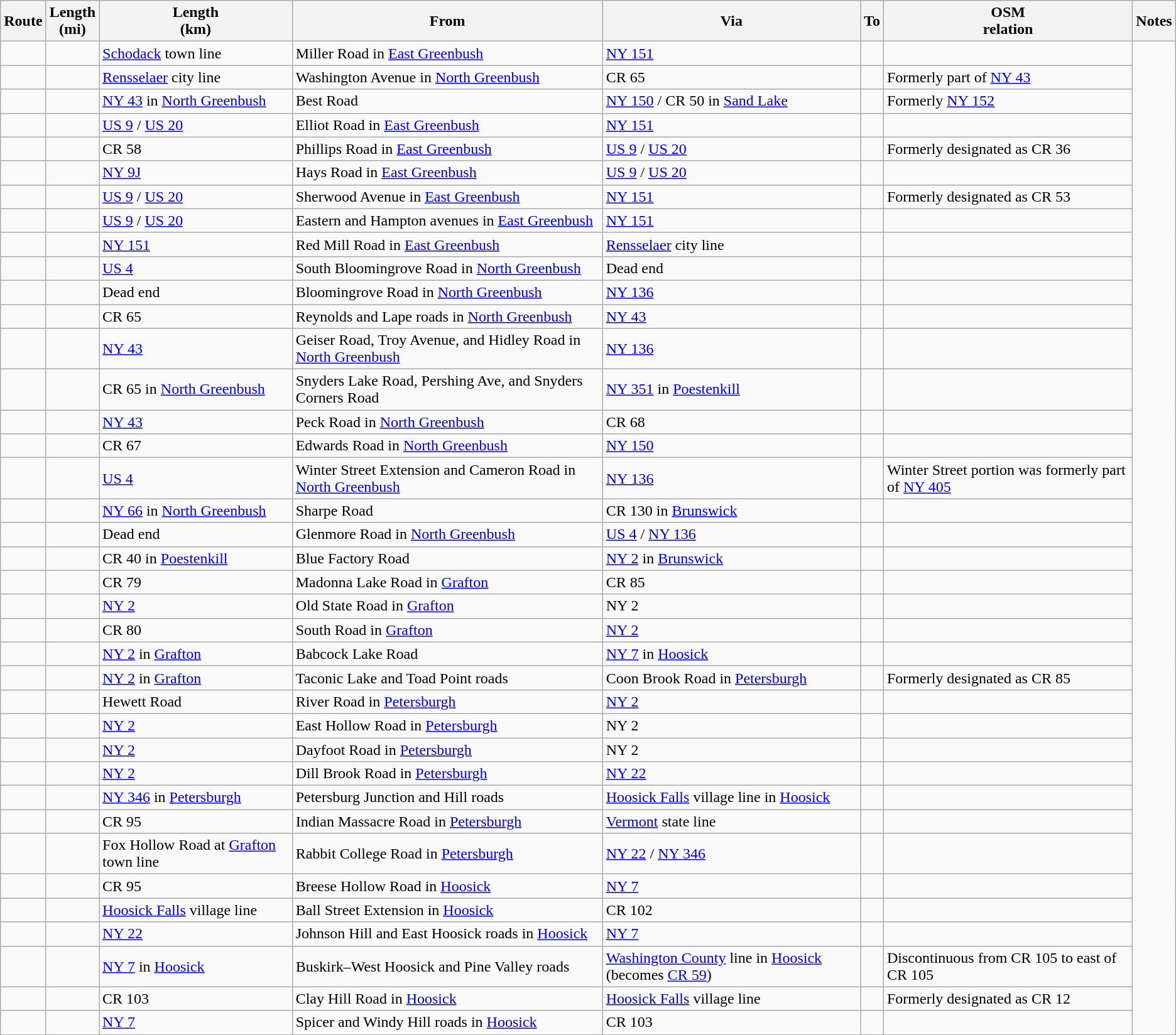<table class="wikitable sortable">
<tr>
<th>Route</th>
<th>Length<br>(mi)</th>
<th>Length<br>(km)</th>
<th class="unsortable">From</th>
<th class="unsortable">Via</th>
<th class="unsortable">To</th>
<th class="unsortable">OSM<br>relation</th>
<th class="unsortable">Notes</th>
</tr>
<tr>
<td id="54"></td>
<td></td>
<td><a href='#'>Schodack</a> town line</td>
<td>Miller Road in <a href='#'>East Greenbush</a></td>
<td><a href='#'>NY&nbsp;151</a></td>
<td></td>
<td></td>
</tr>
<tr>
<td id="55-1"></td>
<td></td>
<td><a href='#'>Rensselaer</a> city line</td>
<td>Washington Avenue in <a href='#'>North Greenbush</a></td>
<td>CR 65</td>
<td></td>
<td>Formerly part of <a href='#'>NY&nbsp;43</a></td>
</tr>
<tr>
<td id="55-2"></td>
<td></td>
<td><a href='#'>NY&nbsp;43</a> in <a href='#'>North Greenbush</a></td>
<td>Best Road</td>
<td><a href='#'>NY&nbsp;150</a> / CR 50 in <a href='#'>Sand Lake</a></td>
<td></td>
<td>Formerly <a href='#'>NY&nbsp;152</a></td>
</tr>
<tr>
<td id="56"></td>
<td></td>
<td><a href='#'>US 9</a> / <a href='#'>US 20</a></td>
<td>Elliot Road in <a href='#'>East Greenbush</a></td>
<td><a href='#'>NY&nbsp;151</a></td>
<td></td>
<td></td>
</tr>
<tr>
<td id="57"></td>
<td></td>
<td>CR 58</td>
<td>Phillips Road in <a href='#'>East Greenbush</a></td>
<td><a href='#'>US 9</a> / <a href='#'>US 20</a></td>
<td></td>
<td>Formerly designated as CR 36</td>
</tr>
<tr>
<td id="58"></td>
<td></td>
<td><a href='#'>NY&nbsp;9J</a></td>
<td>Hays Road in <a href='#'>East Greenbush</a></td>
<td><a href='#'>US 9</a> / <a href='#'>US 20</a></td>
<td></td>
<td></td>
</tr>
<tr>
<td id="59"></td>
<td></td>
<td><a href='#'>US 9</a> / <a href='#'>US 20</a></td>
<td>Sherwood Avenue in <a href='#'>East Greenbush</a></td>
<td><a href='#'>NY&nbsp;151</a></td>
<td></td>
<td>Formerly designated as CR 53</td>
</tr>
<tr>
<td id="60"></td>
<td></td>
<td><a href='#'>US 9</a> / <a href='#'>US 20</a></td>
<td>Eastern and Hampton avenues in <a href='#'>East Greenbush</a></td>
<td><a href='#'>NY&nbsp;151</a></td>
<td></td>
<td></td>
</tr>
<tr>
<td id="63"></td>
<td></td>
<td><a href='#'>NY&nbsp;151</a></td>
<td>Red Mill Road in <a href='#'>East Greenbush</a></td>
<td><a href='#'>Rensselaer</a> city line</td>
<td></td>
<td></td>
</tr>
<tr>
<td id="65-1"></td>
<td></td>
<td><a href='#'>US 4</a></td>
<td>South Bloomingrove Road in <a href='#'>North Greenbush</a></td>
<td>Dead end</td>
<td></td>
<td></td>
</tr>
<tr>
<td id="65-2"></td>
<td></td>
<td>Dead end</td>
<td>Bloomingrove Road in <a href='#'>North Greenbush</a></td>
<td><a href='#'>NY&nbsp;136</a></td>
<td></td>
<td></td>
</tr>
<tr>
<td id="66"></td>
<td></td>
<td>CR 65</td>
<td>Reynolds and Lape roads in <a href='#'>North Greenbush</a></td>
<td><a href='#'>NY&nbsp;43</a></td>
<td></td>
<td></td>
</tr>
<tr>
<td id="67"></td>
<td></td>
<td><a href='#'>NY&nbsp;43</a></td>
<td>Geiser Road, Troy Avenue, and Hidley Road in <a href='#'>North Greenbush</a></td>
<td><a href='#'>NY&nbsp;136</a></td>
<td></td>
<td></td>
</tr>
<tr>
<td id="68"></td>
<td></td>
<td>CR 65 in <a href='#'>North Greenbush</a></td>
<td>Snyders Lake Road, Pershing Ave, and Snyders Corners Road</td>
<td><a href='#'>NY&nbsp;351</a> in <a href='#'>Poestenkill</a></td>
<td></td>
<td></td>
</tr>
<tr>
<td id="69"></td>
<td></td>
<td><a href='#'>NY&nbsp;43</a></td>
<td>Peck Road in <a href='#'>North Greenbush</a></td>
<td>CR 68</td>
<td></td>
<td></td>
</tr>
<tr>
<td id="71"></td>
<td></td>
<td>CR 67</td>
<td>Edwards Road in <a href='#'>North Greenbush</a></td>
<td><a href='#'>NY&nbsp;150</a></td>
<td></td>
<td></td>
</tr>
<tr>
<td id="74"></td>
<td></td>
<td><a href='#'>US 4</a></td>
<td>Winter Street Extension and Cameron Road in <a href='#'>North Greenbush</a></td>
<td><a href='#'>NY&nbsp;136</a></td>
<td></td>
<td>Winter Street portion was formerly part of <a href='#'>NY&nbsp;405</a></td>
</tr>
<tr>
<td id="75"></td>
<td></td>
<td><a href='#'>NY&nbsp;66</a> in <a href='#'>North Greenbush</a></td>
<td>Sharpe Road</td>
<td>CR 130 in <a href='#'>Brunswick</a></td>
<td></td>
<td></td>
</tr>
<tr>
<td id="76"></td>
<td></td>
<td>Dead end</td>
<td>Glenmore Road in <a href='#'>North Greenbush</a></td>
<td><a href='#'>US 4</a> / <a href='#'>NY&nbsp;136</a></td>
<td></td>
<td></td>
</tr>
<tr>
<td id="79"></td>
<td></td>
<td>CR 40 in <a href='#'>Poestenkill</a></td>
<td>Blue Factory Road</td>
<td><a href='#'>NY 2</a> in <a href='#'>Brunswick</a></td>
<td></td>
<td></td>
</tr>
<tr>
<td id="80"></td>
<td></td>
<td>CR 79</td>
<td>Madonna Lake Road in <a href='#'>Grafton</a></td>
<td>CR 85</td>
<td></td>
<td></td>
</tr>
<tr>
<td id="84"></td>
<td></td>
<td><a href='#'>NY 2</a></td>
<td>Old State Road in <a href='#'>Grafton</a></td>
<td>NY 2</td>
<td></td>
<td></td>
</tr>
<tr>
<td id="85"></td>
<td></td>
<td>CR 80</td>
<td>South Road in <a href='#'>Grafton</a></td>
<td><a href='#'>NY 2</a></td>
<td></td>
<td></td>
</tr>
<tr>
<td id="87"></td>
<td></td>
<td><a href='#'>NY 2</a> in <a href='#'>Grafton</a></td>
<td>Babcock Lake Road</td>
<td><a href='#'>NY&nbsp;7</a> in <a href='#'>Hoosick</a></td>
<td></td>
<td></td>
</tr>
<tr>
<td id="88"></td>
<td></td>
<td><a href='#'>NY 2</a> in <a href='#'>Grafton</a></td>
<td>Taconic Lake and Toad Point roads</td>
<td>Coon Brook Road in <a href='#'>Petersburgh</a></td>
<td></td>
<td>Formerly designated as CR 85</td>
</tr>
<tr>
<td id="90"></td>
<td></td>
<td>Hewett Road</td>
<td>River Road in <a href='#'>Petersburgh</a></td>
<td><a href='#'>NY 2</a></td>
<td></td>
<td></td>
</tr>
<tr>
<td id="91"></td>
<td></td>
<td><a href='#'>NY 2</a></td>
<td>East Hollow Road in <a href='#'>Petersburgh</a></td>
<td>NY 2</td>
<td></td>
<td></td>
</tr>
<tr>
<td id="92"></td>
<td></td>
<td><a href='#'>NY 2</a></td>
<td>Dayfoot Road in <a href='#'>Petersburgh</a></td>
<td>NY 2</td>
<td></td>
<td></td>
</tr>
<tr>
<td id="94"></td>
<td></td>
<td><a href='#'>NY 2</a></td>
<td>Dill Brook Road in <a href='#'>Petersburgh</a></td>
<td><a href='#'>NY&nbsp;22</a></td>
<td></td>
<td></td>
</tr>
<tr>
<td id="95"></td>
<td></td>
<td><a href='#'>NY&nbsp;346</a> in <a href='#'>Petersburgh</a></td>
<td>Petersburg Junction and Hill roads</td>
<td><a href='#'>Hoosick Falls</a> village line in <a href='#'>Hoosick</a></td>
<td></td>
<td></td>
</tr>
<tr>
<td id="96"></td>
<td></td>
<td>CR 95</td>
<td>Indian Massacre Road in <a href='#'>Petersburgh</a></td>
<td><a href='#'>Vermont</a> state line</td>
<td></td>
<td></td>
</tr>
<tr>
<td id="98"></td>
<td></td>
<td>Fox Hollow Road at <a href='#'>Grafton</a> town line</td>
<td>Rabbit College Road in <a href='#'>Petersburgh</a></td>
<td><a href='#'>NY&nbsp;22</a> / <a href='#'>NY&nbsp;346</a></td>
<td></td>
<td></td>
</tr>
<tr>
<td id="100"></td>
<td></td>
<td>CR 95</td>
<td>Breese Hollow Road in <a href='#'>Hoosick</a></td>
<td><a href='#'>NY&nbsp;7</a></td>
<td></td>
<td></td>
</tr>
<tr>
<td id="101"></td>
<td></td>
<td><a href='#'>Hoosick Falls</a> village line</td>
<td>Ball Street Extension in <a href='#'>Hoosick</a></td>
<td>CR 102</td>
<td></td>
<td></td>
</tr>
<tr>
<td id="102"></td>
<td></td>
<td><a href='#'>NY&nbsp;22</a></td>
<td>Johnson Hill and East Hoosick roads in <a href='#'>Hoosick</a></td>
<td><a href='#'>NY&nbsp;7</a></td>
<td></td>
<td></td>
</tr>
<tr>
<td id="103"></td>
<td></td>
<td><a href='#'>NY&nbsp;7</a> in <a href='#'>Hoosick</a></td>
<td>Buskirk–West Hoosick and Pine Valley roads</td>
<td><a href='#'>Washington County</a> line in <a href='#'>Hoosick</a> (becomes <a href='#'>CR 59</a>)</td>
<td></td>
<td>Discontinuous from CR 105 to  east of CR 105</td>
</tr>
<tr>
<td id="104"></td>
<td></td>
<td>CR 103</td>
<td>Clay Hill Road in <a href='#'>Hoosick</a></td>
<td><a href='#'>Hoosick Falls</a> village line</td>
<td></td>
<td>Formerly designated as CR 12</td>
</tr>
<tr>
<td id="105"></td>
<td></td>
<td><a href='#'>NY&nbsp;7</a></td>
<td>Spicer and Windy Hill roads in <a href='#'>Hoosick</a></td>
<td>CR 103</td>
<td></td>
<td></td>
</tr>
</table>
